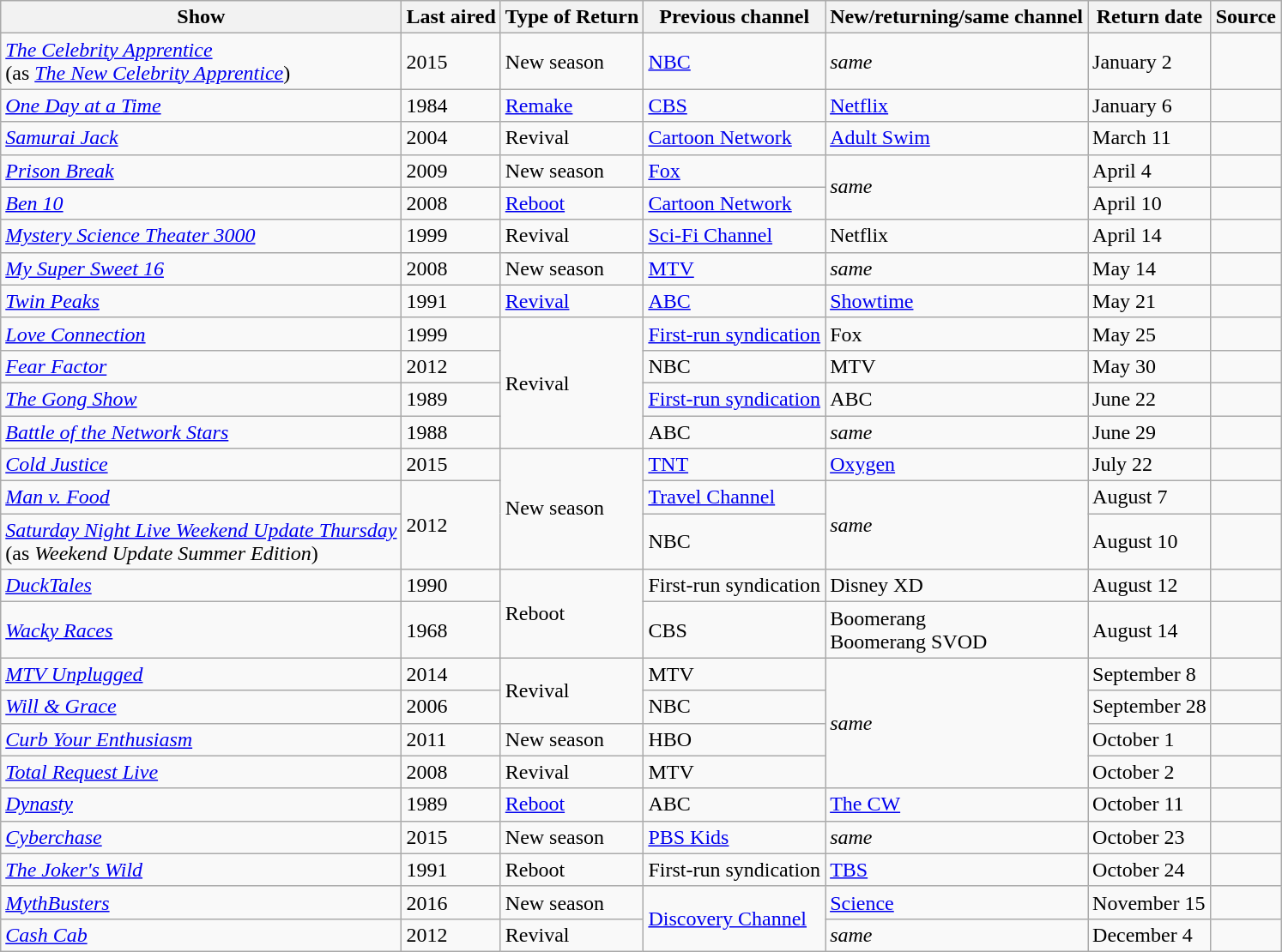<table class="wikitable sortable">
<tr>
<th>Show</th>
<th>Last aired</th>
<th>Type of Return</th>
<th>Previous channel</th>
<th>New/returning/same channel</th>
<th>Return date</th>
<th>Source</th>
</tr>
<tr>
<td><em><a href='#'>The Celebrity Apprentice</a></em><br>(as <em><a href='#'>The New Celebrity Apprentice</a></em>)</td>
<td>2015</td>
<td>New season</td>
<td><a href='#'>NBC</a></td>
<td><em>same</em></td>
<td>January 2</td>
<td></td>
</tr>
<tr>
<td><em><a href='#'>One Day at a Time</a></em></td>
<td>1984</td>
<td><a href='#'>Remake</a></td>
<td><a href='#'>CBS</a></td>
<td><a href='#'>Netflix</a></td>
<td>January 6</td>
<td></td>
</tr>
<tr>
<td><em><a href='#'>Samurai Jack</a></em></td>
<td>2004</td>
<td>Revival</td>
<td><a href='#'>Cartoon Network</a></td>
<td><a href='#'>Adult Swim</a></td>
<td>March 11</td>
<td></td>
</tr>
<tr>
<td><em><a href='#'>Prison Break</a></em></td>
<td>2009</td>
<td>New season</td>
<td><a href='#'>Fox</a></td>
<td rowspan=2><em>same</em></td>
<td>April 4</td>
<td></td>
</tr>
<tr>
<td><em><a href='#'>Ben 10</a></em></td>
<td>2008</td>
<td><a href='#'>Reboot</a></td>
<td><a href='#'>Cartoon Network</a></td>
<td>April 10</td>
<td></td>
</tr>
<tr>
<td><em><a href='#'>Mystery Science Theater 3000</a></em></td>
<td>1999</td>
<td>Revival</td>
<td><a href='#'>Sci-Fi Channel</a></td>
<td>Netflix</td>
<td>April 14</td>
<td></td>
</tr>
<tr>
<td><em><a href='#'>My Super Sweet 16</a></em></td>
<td>2008</td>
<td>New season</td>
<td><a href='#'>MTV</a></td>
<td><em>same</em></td>
<td>May 14</td>
<td></td>
</tr>
<tr>
<td><em><a href='#'>Twin Peaks</a></em></td>
<td>1991</td>
<td><a href='#'>Revival</a></td>
<td><a href='#'>ABC</a></td>
<td><a href='#'>Showtime</a></td>
<td>May 21</td>
<td></td>
</tr>
<tr>
<td><em><a href='#'>Love Connection</a></em></td>
<td>1999</td>
<td rowspan=4>Revival</td>
<td><a href='#'>First-run syndication</a></td>
<td>Fox</td>
<td>May 25</td>
<td></td>
</tr>
<tr>
<td><em><a href='#'>Fear Factor</a></em></td>
<td>2012</td>
<td>NBC</td>
<td>MTV</td>
<td>May 30</td>
<td></td>
</tr>
<tr>
<td><em><a href='#'>The Gong Show</a></em></td>
<td>1989</td>
<td><a href='#'>First-run syndication</a></td>
<td>ABC</td>
<td>June 22</td>
<td></td>
</tr>
<tr>
<td><em><a href='#'>Battle of the Network Stars</a></em></td>
<td>1988</td>
<td>ABC</td>
<td><em>same</em></td>
<td>June 29</td>
<td></td>
</tr>
<tr>
<td><em><a href='#'>Cold Justice</a></em></td>
<td>2015</td>
<td rowspan=3>New season</td>
<td><a href='#'>TNT</a></td>
<td><a href='#'>Oxygen</a></td>
<td>July 22</td>
<td></td>
</tr>
<tr>
<td><em><a href='#'>Man v. Food</a></em></td>
<td rowspan=2>2012</td>
<td><a href='#'>Travel Channel</a></td>
<td rowspan=2><em>same</em></td>
<td>August 7</td>
<td></td>
</tr>
<tr>
<td><em><a href='#'>Saturday Night Live Weekend Update Thursday</a></em><br> (as <em>Weekend Update Summer Edition</em>)</td>
<td>NBC</td>
<td>August 10</td>
<td></td>
</tr>
<tr>
<td><em><a href='#'>DuckTales</a></em></td>
<td>1990</td>
<td rowspan=2>Reboot</td>
<td>First-run syndication</td>
<td>Disney XD</td>
<td>August 12</td>
<td></td>
</tr>
<tr>
<td><em><a href='#'>Wacky Races</a></em></td>
<td>1968</td>
<td>CBS</td>
<td>Boomerang<br>Boomerang SVOD</td>
<td>August 14</td>
<td></td>
</tr>
<tr>
<td><em><a href='#'>MTV Unplugged</a></em></td>
<td>2014</td>
<td rowspan=2>Revival</td>
<td>MTV</td>
<td rowspan=4><em>same</em></td>
<td>September 8</td>
<td></td>
</tr>
<tr>
<td><em><a href='#'>Will & Grace</a></em></td>
<td>2006</td>
<td>NBC</td>
<td>September 28</td>
<td></td>
</tr>
<tr>
<td><em><a href='#'>Curb Your Enthusiasm</a></em></td>
<td>2011</td>
<td>New season</td>
<td>HBO</td>
<td>October 1</td>
<td></td>
</tr>
<tr>
<td><em><a href='#'>Total Request Live</a></em></td>
<td>2008</td>
<td>Revival</td>
<td>MTV</td>
<td>October 2</td>
<td></td>
</tr>
<tr>
<td><em><a href='#'>Dynasty</a></em></td>
<td>1989</td>
<td><a href='#'>Reboot</a></td>
<td>ABC</td>
<td><a href='#'>The CW</a></td>
<td>October 11</td>
<td></td>
</tr>
<tr>
<td><em><a href='#'>Cyberchase</a></em></td>
<td>2015</td>
<td>New season</td>
<td><a href='#'>PBS Kids</a></td>
<td><em>same</em></td>
<td>October 23</td>
<td></td>
</tr>
<tr>
<td><em><a href='#'>The Joker's Wild</a></em></td>
<td>1991</td>
<td>Reboot</td>
<td>First-run syndication</td>
<td><a href='#'>TBS</a></td>
<td>October 24</td>
<td></td>
</tr>
<tr>
<td><em><a href='#'>MythBusters</a></em></td>
<td>2016</td>
<td>New season</td>
<td rowspan=2><a href='#'>Discovery Channel</a></td>
<td><a href='#'>Science</a></td>
<td>November 15</td>
<td></td>
</tr>
<tr>
<td><em><a href='#'>Cash Cab</a></em></td>
<td>2012</td>
<td>Revival</td>
<td><em>same</em></td>
<td>December 4</td>
<td></td>
</tr>
</table>
